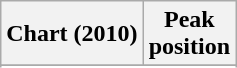<table class="wikitable sortable plainrowheaders" style="text-align:center;" border="1">
<tr>
<th scope="col">Chart (2010)</th>
<th scope="col">Peak<br>position</th>
</tr>
<tr>
</tr>
<tr>
</tr>
<tr>
</tr>
</table>
